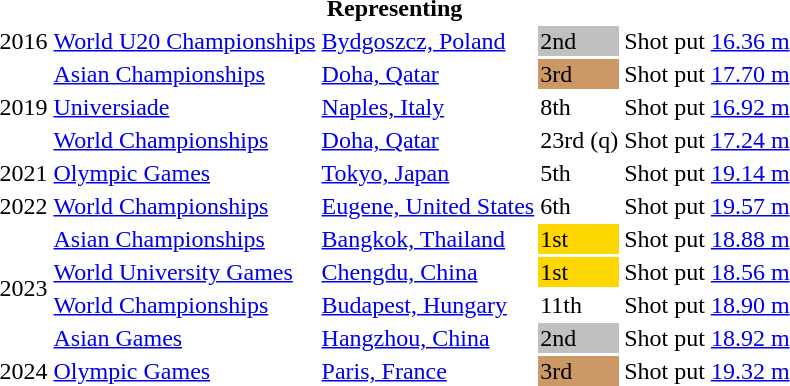<table>
<tr>
<th colspan="6">Representing </th>
</tr>
<tr>
<td>2016</td>
<td><a href='#'>World U20 Championships</a></td>
<td><a href='#'>Bydgoszcz, Poland</a></td>
<td bgcolor=silver>2nd</td>
<td>Shot put</td>
<td><a href='#'>16.36 m</a></td>
</tr>
<tr>
<td rowspan=3>2019</td>
<td><a href='#'>Asian Championships</a></td>
<td><a href='#'>Doha, Qatar</a></td>
<td bgcolor=cc9966>3rd</td>
<td>Shot put</td>
<td><a href='#'>17.70 m</a></td>
</tr>
<tr>
<td><a href='#'>Universiade</a></td>
<td><a href='#'>Naples, Italy</a></td>
<td>8th</td>
<td>Shot put</td>
<td><a href='#'>16.92 m</a></td>
</tr>
<tr>
<td><a href='#'>World Championships</a></td>
<td><a href='#'>Doha, Qatar</a></td>
<td>23rd (q)</td>
<td>Shot put</td>
<td><a href='#'>17.24 m</a></td>
</tr>
<tr>
<td>2021</td>
<td><a href='#'>Olympic Games</a></td>
<td><a href='#'>Tokyo, Japan</a></td>
<td>5th</td>
<td>Shot put</td>
<td><a href='#'>19.14 m</a></td>
</tr>
<tr>
<td>2022</td>
<td><a href='#'>World Championships</a></td>
<td><a href='#'>Eugene, United States</a></td>
<td>6th</td>
<td>Shot put</td>
<td><a href='#'>19.57 m</a></td>
</tr>
<tr>
<td rowspan=4>2023</td>
<td><a href='#'>Asian Championships</a></td>
<td><a href='#'>Bangkok, Thailand</a></td>
<td bgcolor=gold>1st</td>
<td>Shot put</td>
<td><a href='#'>18.88 m</a></td>
</tr>
<tr>
<td><a href='#'>World University Games</a></td>
<td><a href='#'>Chengdu, China</a></td>
<td bgcolor=gold>1st</td>
<td>Shot put</td>
<td><a href='#'>18.56 m</a></td>
</tr>
<tr>
<td><a href='#'>World Championships</a></td>
<td><a href='#'>Budapest, Hungary</a></td>
<td>11th</td>
<td>Shot put</td>
<td><a href='#'>18.90 m</a></td>
</tr>
<tr>
<td><a href='#'>Asian Games</a></td>
<td><a href='#'>Hangzhou, China</a></td>
<td bgcolor=silver>2nd</td>
<td>Shot put</td>
<td><a href='#'>18.92 m</a></td>
</tr>
<tr>
<td>2024</td>
<td><a href='#'>Olympic Games</a></td>
<td><a href='#'>Paris, France</a></td>
<td bgcolor=cc9966>3rd</td>
<td>Shot put</td>
<td><a href='#'>19.32 m</a></td>
</tr>
</table>
